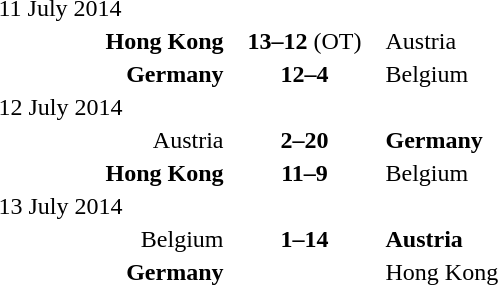<table>
<tr>
<th width=150></th>
<th width=100></th>
<th width=150></th>
</tr>
<tr>
<td>11 July 2014</td>
</tr>
<tr>
<td align=right><strong>Hong Kong</strong> </td>
<td align=center><strong>13–12</strong> (OT)</td>
<td> Austria</td>
</tr>
<tr>
<td align=right><strong>Germany</strong> </td>
<td align=center><strong>12–4</strong></td>
<td> Belgium</td>
</tr>
<tr>
<td>12 July 2014</td>
</tr>
<tr>
<td align=right>Austria </td>
<td align=center><strong>2–20</strong></td>
<td> <strong>Germany</strong></td>
</tr>
<tr>
<td align=right><strong>Hong Kong</strong> </td>
<td align=center><strong>11–9</strong></td>
<td> Belgium</td>
</tr>
<tr>
<td>13 July 2014</td>
</tr>
<tr>
<td align=right>Belgium </td>
<td align=center><strong>1–14</strong></td>
<td> <strong>Austria</strong></td>
</tr>
<tr>
<td align=right><strong>Germany</strong> </td>
<td align=center></td>
<td> Hong Kong</td>
</tr>
</table>
